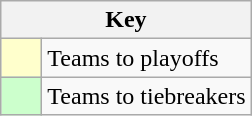<table class="wikitable" style="text-align: center;">
<tr>
<th colspan=2>Key</th>
</tr>
<tr>
<td style="background:#ffffcc; width:20px;"></td>
<td align=left>Teams to playoffs</td>
</tr>
<tr>
<td style="background:#ccffcc; width:20px;"></td>
<td align=left>Teams to tiebreakers</td>
</tr>
</table>
